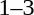<table>
<tr>
<th width=150></th>
<th width=80></th>
<th width=150></th>
</tr>
<tr>
<td align=right></td>
<td align=center>1–3</td>
<td></td>
</tr>
</table>
